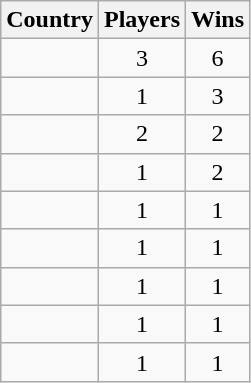<table class="wikitable">
<tr>
<th>Country</th>
<th>Players</th>
<th>Wins</th>
</tr>
<tr>
<td></td>
<td align=center>3</td>
<td align=center>6</td>
</tr>
<tr>
<td></td>
<td align=center>1</td>
<td align=center>3</td>
</tr>
<tr>
<td></td>
<td align=center>2</td>
<td align=center>2</td>
</tr>
<tr>
<td></td>
<td align=center>1</td>
<td align=center>2</td>
</tr>
<tr>
<td></td>
<td align=center>1</td>
<td align=center>1</td>
</tr>
<tr>
<td></td>
<td align=center>1</td>
<td align=center>1</td>
</tr>
<tr>
<td></td>
<td align=center>1</td>
<td align=center>1</td>
</tr>
<tr>
<td></td>
<td align=center>1</td>
<td align=center>1</td>
</tr>
<tr>
<td></td>
<td align=center>1</td>
<td align=center>1</td>
</tr>
</table>
